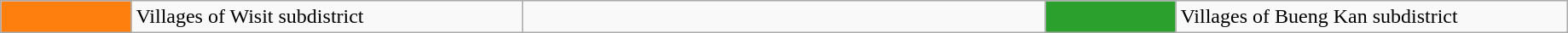<table class="wikitable" style="width:97%;">
<tr>
<td style="width:8%; background:#ff7f0e;"> </td>
<td style="width:24%;">Villages of Wisit subdistrict</td>
<td style="width:32%;"> </td>
<td style="width:8%; background:#2ca02c;"> </td>
<td style="width:24%;">Villages of Bueng Kan subdistrict</td>
</tr>
</table>
